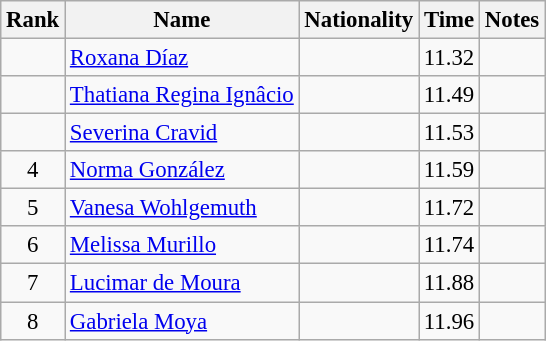<table class="wikitable sortable" style="text-align:center;font-size:95%">
<tr>
<th>Rank</th>
<th>Name</th>
<th>Nationality</th>
<th>Time</th>
<th>Notes</th>
</tr>
<tr>
<td></td>
<td align=left><a href='#'>Roxana Díaz</a></td>
<td align=left></td>
<td>11.32</td>
<td></td>
</tr>
<tr>
<td></td>
<td align=left><a href='#'>Thatiana Regina Ignâcio</a></td>
<td align=left></td>
<td>11.49</td>
<td></td>
</tr>
<tr>
<td></td>
<td align=left><a href='#'>Severina Cravid</a></td>
<td align=left></td>
<td>11.53</td>
<td></td>
</tr>
<tr>
<td>4</td>
<td align=left><a href='#'>Norma González</a></td>
<td align=left></td>
<td>11.59</td>
<td></td>
</tr>
<tr>
<td>5</td>
<td align=left><a href='#'>Vanesa Wohlgemuth</a></td>
<td align=left></td>
<td>11.72</td>
<td></td>
</tr>
<tr>
<td>6</td>
<td align=left><a href='#'>Melissa Murillo</a></td>
<td align=left></td>
<td>11.74</td>
<td></td>
</tr>
<tr>
<td>7</td>
<td align=left><a href='#'>Lucimar de Moura</a></td>
<td align=left></td>
<td>11.88</td>
<td></td>
</tr>
<tr>
<td>8</td>
<td align=left><a href='#'>Gabriela Moya</a></td>
<td align=left></td>
<td>11.96</td>
<td></td>
</tr>
</table>
